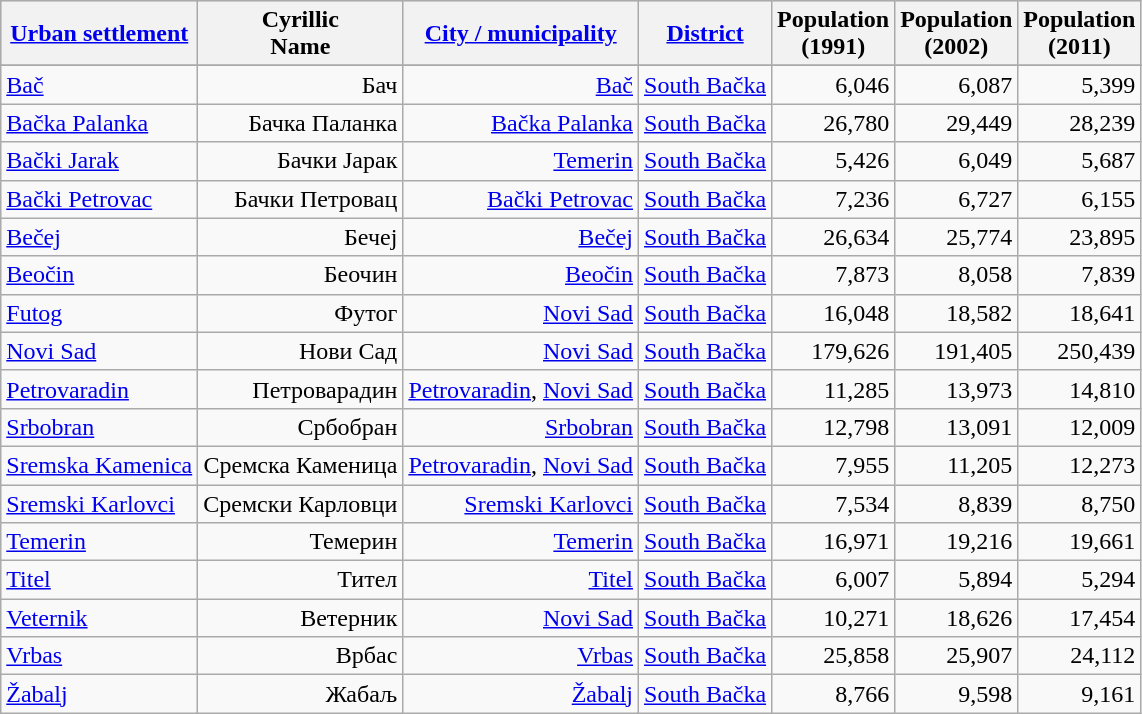<table class="wikitable" style="text-align: right;">
<tr bgcolor="#e0e0e0">
<th rowspan="1"><a href='#'>Urban settlement</a></th>
<th colspan="1">Cyrillic<br>Name</th>
<th colspan="1"><a href='#'>City / municipality</a></th>
<th colspan="1"><a href='#'>District</a></th>
<th colspan="1">Population<br>(1991)</th>
<th colspan="1">Population<br>(2002)</th>
<th colspan="1">Population<br>(2011)</th>
</tr>
<tr bgcolor="#e0e0e0">
</tr>
<tr>
<td align="left"><a href='#'>Bač</a></td>
<td>Бач</td>
<td><a href='#'>Bač</a></td>
<td><a href='#'>South Bačka</a></td>
<td>6,046</td>
<td>6,087</td>
<td>5,399</td>
</tr>
<tr>
<td align="left"><a href='#'>Bačka Palanka</a></td>
<td>Бачка Паланка</td>
<td><a href='#'>Bačka Palanka</a></td>
<td><a href='#'>South Bačka</a></td>
<td>26,780</td>
<td>29,449</td>
<td>28,239</td>
</tr>
<tr>
<td align="left"><a href='#'>Bački Jarak</a></td>
<td>Бачки Јарак</td>
<td><a href='#'>Temerin</a></td>
<td><a href='#'>South Bačka</a></td>
<td>5,426</td>
<td>6,049</td>
<td>5,687</td>
</tr>
<tr>
<td align="left"><a href='#'>Bački Petrovac</a></td>
<td>Бачки Петровац</td>
<td><a href='#'>Bački Petrovac</a></td>
<td><a href='#'>South Bačka</a></td>
<td>7,236</td>
<td>6,727</td>
<td>6,155</td>
</tr>
<tr>
<td align="left"><a href='#'>Bečej</a></td>
<td>Бечеј</td>
<td><a href='#'>Bečej</a></td>
<td><a href='#'>South Bačka</a></td>
<td>26,634</td>
<td>25,774</td>
<td>23,895</td>
</tr>
<tr>
<td align="left"><a href='#'>Beočin</a></td>
<td>Беочин</td>
<td><a href='#'>Beočin</a></td>
<td><a href='#'>South Bačka</a></td>
<td>7,873</td>
<td>8,058</td>
<td>7,839</td>
</tr>
<tr>
<td align="left"><a href='#'>Futog</a></td>
<td>Футог</td>
<td><a href='#'>Novi Sad</a></td>
<td><a href='#'>South Bačka</a></td>
<td>16,048</td>
<td>18,582</td>
<td>18,641</td>
</tr>
<tr>
<td align="left"><a href='#'>Novi Sad</a></td>
<td>Нови Сад</td>
<td><a href='#'>Novi Sad</a></td>
<td><a href='#'>South Bačka</a></td>
<td>179,626</td>
<td>191,405</td>
<td>250,439</td>
</tr>
<tr>
<td align="left"><a href='#'>Petrovaradin</a></td>
<td>Петроварадин</td>
<td><a href='#'>Petrovaradin</a>, <a href='#'>Novi Sad</a></td>
<td><a href='#'>South Bačka</a></td>
<td>11,285</td>
<td>13,973</td>
<td>14,810</td>
</tr>
<tr>
<td align="left"><a href='#'>Srbobran</a></td>
<td>Србобран</td>
<td><a href='#'>Srbobran</a></td>
<td><a href='#'>South Bačka</a></td>
<td>12,798</td>
<td>13,091</td>
<td>12,009</td>
</tr>
<tr>
<td align="left"><a href='#'>Sremska Kamenica</a></td>
<td>Сремска Каменица</td>
<td><a href='#'>Petrovaradin</a>, <a href='#'>Novi Sad</a></td>
<td><a href='#'>South Bačka</a></td>
<td>7,955</td>
<td>11,205</td>
<td>12,273</td>
</tr>
<tr>
<td align="left"><a href='#'>Sremski Karlovci</a></td>
<td>Сремски Карловци</td>
<td><a href='#'>Sremski Karlovci</a></td>
<td><a href='#'>South Bačka</a></td>
<td>7,534</td>
<td>8,839</td>
<td>8,750</td>
</tr>
<tr>
<td align="left"><a href='#'>Temerin</a></td>
<td>Темерин</td>
<td><a href='#'>Temerin</a></td>
<td><a href='#'>South Bačka</a></td>
<td>16,971</td>
<td>19,216</td>
<td>19,661</td>
</tr>
<tr>
<td align="left"><a href='#'>Titel</a></td>
<td>Тител</td>
<td><a href='#'>Titel</a></td>
<td><a href='#'>South Bačka</a></td>
<td>6,007</td>
<td>5,894</td>
<td>5,294</td>
</tr>
<tr>
<td align="left"><a href='#'>Veternik</a></td>
<td>Ветерник</td>
<td><a href='#'>Novi Sad</a></td>
<td><a href='#'>South Bačka</a></td>
<td>10,271</td>
<td>18,626</td>
<td>17,454</td>
</tr>
<tr>
<td align="left"><a href='#'>Vrbas</a></td>
<td>Врбас</td>
<td><a href='#'>Vrbas</a></td>
<td><a href='#'>South Bačka</a></td>
<td>25,858</td>
<td>25,907</td>
<td>24,112</td>
</tr>
<tr>
<td align="left"><a href='#'>Žabalj</a></td>
<td>Жабаљ</td>
<td><a href='#'>Žabalj</a></td>
<td><a href='#'>South Bačka</a></td>
<td>8,766</td>
<td>9,598</td>
<td>9,161</td>
</tr>
</table>
